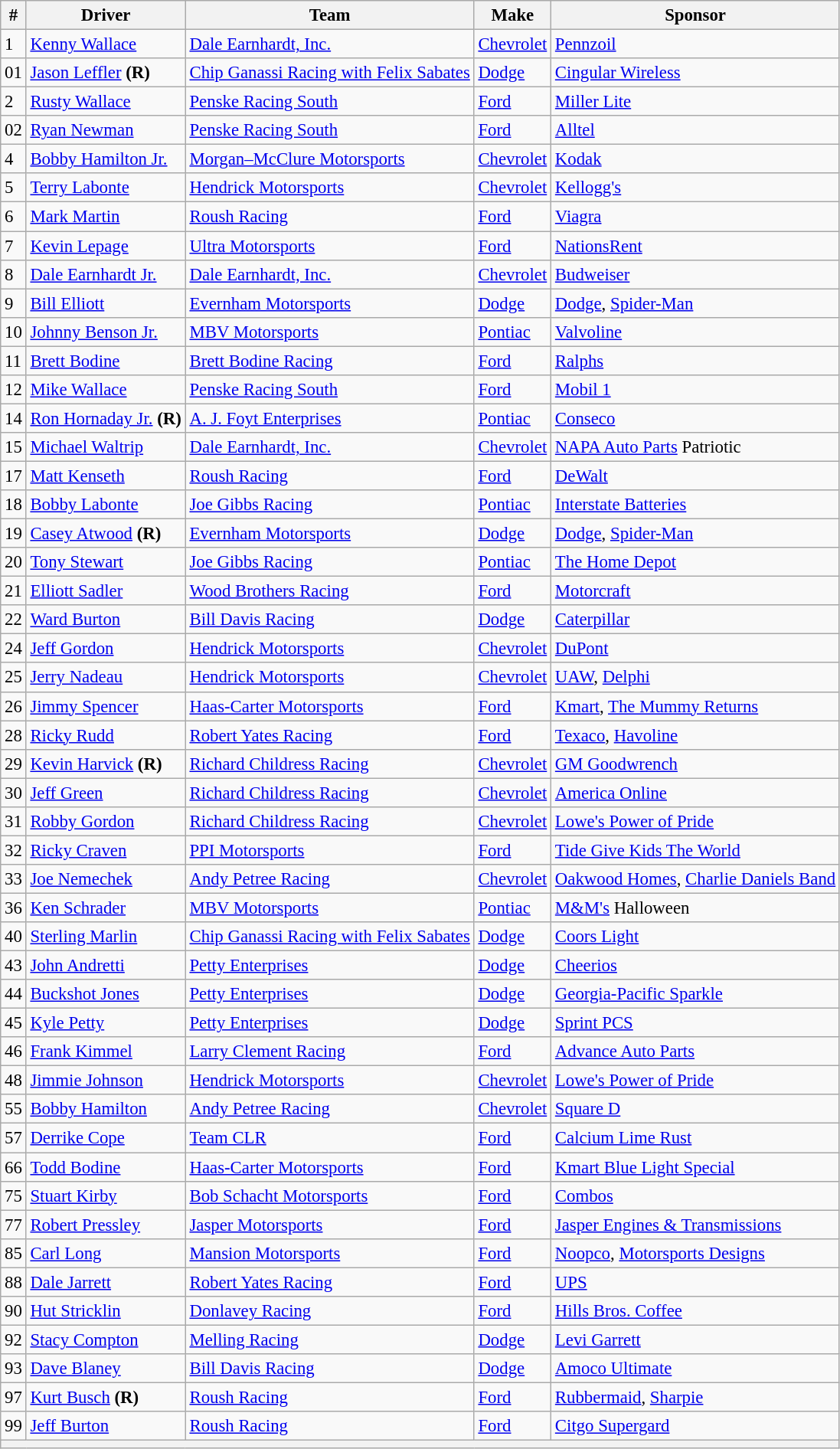<table class="wikitable" style="font-size:95%">
<tr>
<th>#</th>
<th>Driver</th>
<th>Team</th>
<th>Make</th>
<th>Sponsor</th>
</tr>
<tr>
<td>1</td>
<td><a href='#'>Kenny Wallace</a></td>
<td><a href='#'>Dale Earnhardt, Inc.</a></td>
<td><a href='#'>Chevrolet</a></td>
<td><a href='#'>Pennzoil</a></td>
</tr>
<tr>
<td>01</td>
<td><a href='#'>Jason Leffler</a> <strong>(R)</strong></td>
<td><a href='#'>Chip Ganassi Racing with Felix Sabates</a></td>
<td><a href='#'>Dodge</a></td>
<td><a href='#'>Cingular Wireless</a></td>
</tr>
<tr>
<td>2</td>
<td><a href='#'>Rusty Wallace</a></td>
<td><a href='#'>Penske Racing South</a></td>
<td><a href='#'>Ford</a></td>
<td><a href='#'>Miller Lite</a></td>
</tr>
<tr>
<td>02</td>
<td><a href='#'>Ryan Newman</a></td>
<td><a href='#'>Penske Racing South</a></td>
<td><a href='#'>Ford</a></td>
<td><a href='#'>Alltel</a></td>
</tr>
<tr>
<td>4</td>
<td><a href='#'>Bobby Hamilton Jr.</a></td>
<td><a href='#'>Morgan–McClure Motorsports</a></td>
<td><a href='#'>Chevrolet</a></td>
<td><a href='#'>Kodak</a></td>
</tr>
<tr>
<td>5</td>
<td><a href='#'>Terry Labonte</a></td>
<td><a href='#'>Hendrick Motorsports</a></td>
<td><a href='#'>Chevrolet</a></td>
<td><a href='#'>Kellogg's</a></td>
</tr>
<tr>
<td>6</td>
<td><a href='#'>Mark Martin</a></td>
<td><a href='#'>Roush Racing</a></td>
<td><a href='#'>Ford</a></td>
<td><a href='#'>Viagra</a></td>
</tr>
<tr>
<td>7</td>
<td><a href='#'>Kevin Lepage</a></td>
<td><a href='#'>Ultra Motorsports</a></td>
<td><a href='#'>Ford</a></td>
<td><a href='#'>NationsRent</a></td>
</tr>
<tr>
<td>8</td>
<td><a href='#'>Dale Earnhardt Jr.</a></td>
<td><a href='#'>Dale Earnhardt, Inc.</a></td>
<td><a href='#'>Chevrolet</a></td>
<td><a href='#'>Budweiser</a></td>
</tr>
<tr>
<td>9</td>
<td><a href='#'>Bill Elliott</a></td>
<td><a href='#'>Evernham Motorsports</a></td>
<td><a href='#'>Dodge</a></td>
<td><a href='#'>Dodge</a>, <a href='#'>Spider-Man</a></td>
</tr>
<tr>
<td>10</td>
<td><a href='#'>Johnny Benson Jr.</a></td>
<td><a href='#'>MBV Motorsports</a></td>
<td><a href='#'>Pontiac</a></td>
<td><a href='#'>Valvoline</a></td>
</tr>
<tr>
<td>11</td>
<td><a href='#'>Brett Bodine</a></td>
<td><a href='#'>Brett Bodine Racing</a></td>
<td><a href='#'>Ford</a></td>
<td><a href='#'>Ralphs</a></td>
</tr>
<tr>
<td>12</td>
<td><a href='#'>Mike Wallace</a></td>
<td><a href='#'>Penske Racing South</a></td>
<td><a href='#'>Ford</a></td>
<td><a href='#'>Mobil 1</a></td>
</tr>
<tr>
<td>14</td>
<td><a href='#'>Ron Hornaday Jr.</a> <strong>(R)</strong></td>
<td><a href='#'>A. J. Foyt Enterprises</a></td>
<td><a href='#'>Pontiac</a></td>
<td><a href='#'>Conseco</a></td>
</tr>
<tr>
<td>15</td>
<td><a href='#'>Michael Waltrip</a></td>
<td><a href='#'>Dale Earnhardt, Inc.</a></td>
<td><a href='#'>Chevrolet</a></td>
<td><a href='#'>NAPA Auto Parts</a> Patriotic</td>
</tr>
<tr>
<td>17</td>
<td><a href='#'>Matt Kenseth</a></td>
<td><a href='#'>Roush Racing</a></td>
<td><a href='#'>Ford</a></td>
<td><a href='#'>DeWalt</a></td>
</tr>
<tr>
<td>18</td>
<td><a href='#'>Bobby Labonte</a></td>
<td><a href='#'>Joe Gibbs Racing</a></td>
<td><a href='#'>Pontiac</a></td>
<td><a href='#'>Interstate Batteries</a></td>
</tr>
<tr>
<td>19</td>
<td><a href='#'>Casey Atwood</a> <strong>(R)</strong></td>
<td><a href='#'>Evernham Motorsports</a></td>
<td><a href='#'>Dodge</a></td>
<td><a href='#'>Dodge</a>, <a href='#'>Spider-Man</a></td>
</tr>
<tr>
<td>20</td>
<td><a href='#'>Tony Stewart</a></td>
<td><a href='#'>Joe Gibbs Racing</a></td>
<td><a href='#'>Pontiac</a></td>
<td><a href='#'>The Home Depot</a></td>
</tr>
<tr>
<td>21</td>
<td><a href='#'>Elliott Sadler</a></td>
<td><a href='#'>Wood Brothers Racing</a></td>
<td><a href='#'>Ford</a></td>
<td><a href='#'>Motorcraft</a></td>
</tr>
<tr>
<td>22</td>
<td><a href='#'>Ward Burton</a></td>
<td><a href='#'>Bill Davis Racing</a></td>
<td><a href='#'>Dodge</a></td>
<td><a href='#'>Caterpillar</a></td>
</tr>
<tr>
<td>24</td>
<td><a href='#'>Jeff Gordon</a></td>
<td><a href='#'>Hendrick Motorsports</a></td>
<td><a href='#'>Chevrolet</a></td>
<td><a href='#'>DuPont</a></td>
</tr>
<tr>
<td>25</td>
<td><a href='#'>Jerry Nadeau</a></td>
<td><a href='#'>Hendrick Motorsports</a></td>
<td><a href='#'>Chevrolet</a></td>
<td><a href='#'>UAW</a>, <a href='#'>Delphi</a></td>
</tr>
<tr>
<td>26</td>
<td><a href='#'>Jimmy Spencer</a></td>
<td><a href='#'>Haas-Carter Motorsports</a></td>
<td><a href='#'>Ford</a></td>
<td><a href='#'>Kmart</a>, <a href='#'>The Mummy Returns</a></td>
</tr>
<tr>
<td>28</td>
<td><a href='#'>Ricky Rudd</a></td>
<td><a href='#'>Robert Yates Racing</a></td>
<td><a href='#'>Ford</a></td>
<td><a href='#'>Texaco</a>, <a href='#'>Havoline</a></td>
</tr>
<tr>
<td>29</td>
<td><a href='#'>Kevin Harvick</a> <strong>(R)</strong></td>
<td><a href='#'>Richard Childress Racing</a></td>
<td><a href='#'>Chevrolet</a></td>
<td><a href='#'>GM Goodwrench</a></td>
</tr>
<tr>
<td>30</td>
<td><a href='#'>Jeff Green</a></td>
<td><a href='#'>Richard Childress Racing</a></td>
<td><a href='#'>Chevrolet</a></td>
<td><a href='#'>America Online</a></td>
</tr>
<tr>
<td>31</td>
<td><a href='#'>Robby Gordon</a></td>
<td><a href='#'>Richard Childress Racing</a></td>
<td><a href='#'>Chevrolet</a></td>
<td><a href='#'>Lowe's Power of Pride</a></td>
</tr>
<tr>
<td>32</td>
<td><a href='#'>Ricky Craven</a></td>
<td><a href='#'>PPI Motorsports</a></td>
<td><a href='#'>Ford</a></td>
<td><a href='#'>Tide Give Kids The World</a></td>
</tr>
<tr>
<td>33</td>
<td><a href='#'>Joe Nemechek</a></td>
<td><a href='#'>Andy Petree Racing</a></td>
<td><a href='#'>Chevrolet</a></td>
<td><a href='#'>Oakwood Homes</a>, <a href='#'>Charlie Daniels Band</a></td>
</tr>
<tr>
<td>36</td>
<td><a href='#'>Ken Schrader</a></td>
<td><a href='#'>MBV Motorsports</a></td>
<td><a href='#'>Pontiac</a></td>
<td><a href='#'>M&M's</a> Halloween</td>
</tr>
<tr>
<td>40</td>
<td><a href='#'>Sterling Marlin</a></td>
<td><a href='#'>Chip Ganassi Racing with Felix Sabates</a></td>
<td><a href='#'>Dodge</a></td>
<td><a href='#'>Coors Light</a></td>
</tr>
<tr>
<td>43</td>
<td><a href='#'>John Andretti</a></td>
<td><a href='#'>Petty Enterprises</a></td>
<td><a href='#'>Dodge</a></td>
<td><a href='#'>Cheerios</a></td>
</tr>
<tr>
<td>44</td>
<td><a href='#'>Buckshot Jones</a></td>
<td><a href='#'>Petty Enterprises</a></td>
<td><a href='#'>Dodge</a></td>
<td><a href='#'>Georgia-Pacific Sparkle</a></td>
</tr>
<tr>
<td>45</td>
<td><a href='#'>Kyle Petty</a></td>
<td><a href='#'>Petty Enterprises</a></td>
<td><a href='#'>Dodge</a></td>
<td><a href='#'>Sprint PCS</a></td>
</tr>
<tr>
<td>46</td>
<td><a href='#'>Frank Kimmel</a></td>
<td><a href='#'>Larry Clement Racing</a></td>
<td><a href='#'>Ford</a></td>
<td><a href='#'>Advance Auto Parts</a></td>
</tr>
<tr>
<td>48</td>
<td><a href='#'>Jimmie Johnson</a></td>
<td><a href='#'>Hendrick Motorsports</a></td>
<td><a href='#'>Chevrolet</a></td>
<td><a href='#'>Lowe's Power of Pride</a></td>
</tr>
<tr>
<td>55</td>
<td><a href='#'>Bobby Hamilton</a></td>
<td><a href='#'>Andy Petree Racing</a></td>
<td><a href='#'>Chevrolet</a></td>
<td><a href='#'>Square D</a></td>
</tr>
<tr>
<td>57</td>
<td><a href='#'>Derrike Cope</a></td>
<td><a href='#'>Team CLR</a></td>
<td><a href='#'>Ford</a></td>
<td><a href='#'>Calcium Lime Rust</a></td>
</tr>
<tr>
<td>66</td>
<td><a href='#'>Todd Bodine</a></td>
<td><a href='#'>Haas-Carter Motorsports</a></td>
<td><a href='#'>Ford</a></td>
<td><a href='#'>Kmart Blue Light Special</a></td>
</tr>
<tr>
<td>75</td>
<td><a href='#'>Stuart Kirby</a></td>
<td><a href='#'>Bob Schacht Motorsports</a></td>
<td><a href='#'>Ford</a></td>
<td><a href='#'>Combos</a></td>
</tr>
<tr>
<td>77</td>
<td><a href='#'>Robert Pressley</a></td>
<td><a href='#'>Jasper Motorsports</a></td>
<td><a href='#'>Ford</a></td>
<td><a href='#'>Jasper Engines & Transmissions</a></td>
</tr>
<tr>
<td>85</td>
<td><a href='#'>Carl Long</a></td>
<td><a href='#'>Mansion Motorsports</a></td>
<td><a href='#'>Ford</a></td>
<td><a href='#'>Noopco</a>, <a href='#'>Motorsports Designs</a></td>
</tr>
<tr>
<td>88</td>
<td><a href='#'>Dale Jarrett</a></td>
<td><a href='#'>Robert Yates Racing</a></td>
<td><a href='#'>Ford</a></td>
<td><a href='#'>UPS</a></td>
</tr>
<tr>
<td>90</td>
<td><a href='#'>Hut Stricklin</a></td>
<td><a href='#'>Donlavey Racing</a></td>
<td><a href='#'>Ford</a></td>
<td><a href='#'>Hills Bros. Coffee</a></td>
</tr>
<tr>
<td>92</td>
<td><a href='#'>Stacy Compton</a></td>
<td><a href='#'>Melling Racing</a></td>
<td><a href='#'>Dodge</a></td>
<td><a href='#'>Levi Garrett</a></td>
</tr>
<tr>
<td>93</td>
<td><a href='#'>Dave Blaney</a></td>
<td><a href='#'>Bill Davis Racing</a></td>
<td><a href='#'>Dodge</a></td>
<td><a href='#'>Amoco Ultimate</a></td>
</tr>
<tr>
<td>97</td>
<td><a href='#'>Kurt Busch</a> <strong>(R)</strong></td>
<td><a href='#'>Roush Racing</a></td>
<td><a href='#'>Ford</a></td>
<td><a href='#'>Rubbermaid</a>, <a href='#'>Sharpie</a></td>
</tr>
<tr>
<td>99</td>
<td><a href='#'>Jeff Burton</a></td>
<td><a href='#'>Roush Racing</a></td>
<td><a href='#'>Ford</a></td>
<td><a href='#'>Citgo Supergard</a></td>
</tr>
<tr>
<th colspan="5"></th>
</tr>
</table>
